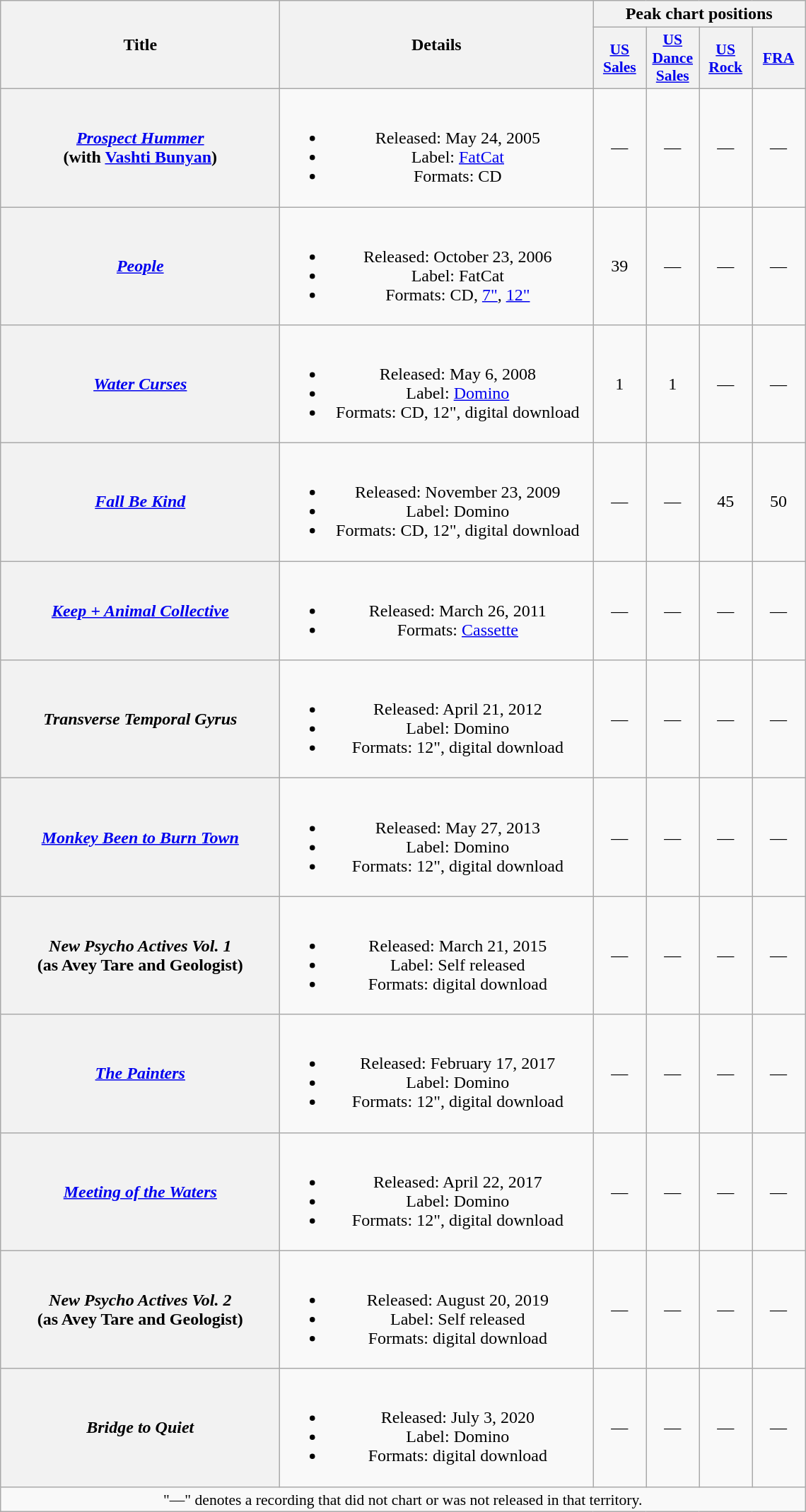<table class="wikitable plainrowheaders" style="text-align:center;" border="1">
<tr>
<th scope="col" rowspan="2" style="width:16em;">Title</th>
<th scope="col" rowspan="2" style="width:18em;">Details</th>
<th scope="col" colspan="4">Peak chart positions</th>
</tr>
<tr>
<th scope="col" style="width:3em;font-size:90%;"><a href='#'>US<br>Sales</a><br></th>
<th scope="col" style="width:3em;font-size:90%;"><a href='#'>US<br>Dance<br>Sales</a><br></th>
<th scope="col" style="width:3em;font-size:90%;"><a href='#'>US<br>Rock</a><br></th>
<th scope="col" style="width:3em;font-size:90%;"><a href='#'>FRA</a><br></th>
</tr>
<tr>
<th scope="row"><em><a href='#'>Prospect Hummer</a></em><br><span>(with <a href='#'>Vashti Bunyan</a>)</span></th>
<td><br><ul><li>Released: May 24, 2005</li><li>Label: <a href='#'>FatCat</a></li><li>Formats: CD</li></ul></td>
<td>—</td>
<td>—</td>
<td>—</td>
<td>—</td>
</tr>
<tr>
<th scope="row"><em><a href='#'>People</a></em></th>
<td><br><ul><li>Released: October 23, 2006</li><li>Label: FatCat</li><li>Formats: CD, <a href='#'>7"</a>, <a href='#'>12"</a></li></ul></td>
<td>39</td>
<td>—</td>
<td>—</td>
<td>—</td>
</tr>
<tr>
<th scope="row"><em><a href='#'>Water Curses</a></em></th>
<td><br><ul><li>Released: May 6, 2008</li><li>Label: <a href='#'>Domino</a></li><li>Formats: CD, 12", digital download</li></ul></td>
<td>1</td>
<td>1</td>
<td>—</td>
<td>—</td>
</tr>
<tr>
<th scope="row"><em><a href='#'>Fall Be Kind</a></em></th>
<td><br><ul><li>Released: November 23, 2009</li><li>Label: Domino</li><li>Formats: CD, 12", digital download</li></ul></td>
<td>—</td>
<td>—</td>
<td>45</td>
<td>50</td>
</tr>
<tr>
<th scope="row"><em><a href='#'>Keep + Animal Collective</a></em></th>
<td><br><ul><li>Released: March 26, 2011</li><li>Formats: <a href='#'>Cassette</a></li></ul></td>
<td>—</td>
<td>—</td>
<td>—</td>
<td>—</td>
</tr>
<tr>
<th scope="row"><em>Transverse Temporal Gyrus</em></th>
<td><br><ul><li>Released: April 21, 2012</li><li>Label: Domino</li><li>Formats: 12", digital download</li></ul></td>
<td>—</td>
<td>—</td>
<td>—</td>
<td>—</td>
</tr>
<tr>
<th scope="row"><em><a href='#'>Monkey Been to Burn Town</a></em></th>
<td><br><ul><li>Released: May 27, 2013</li><li>Label: Domino</li><li>Formats: 12", digital download</li></ul></td>
<td>—</td>
<td>—</td>
<td>—</td>
<td>—</td>
</tr>
<tr>
<th scope="row"><em>New Psycho Actives Vol. 1</em><br><span>(as Avey Tare and Geologist)</span></th>
<td><br><ul><li>Released: March 21, 2015</li><li>Label: Self released</li><li>Formats: digital download</li></ul></td>
<td>—</td>
<td>—</td>
<td>—</td>
<td>—</td>
</tr>
<tr>
<th scope="row"><em><a href='#'>The Painters</a></em></th>
<td><br><ul><li>Released: February 17, 2017</li><li>Label: Domino</li><li>Formats: 12", digital download</li></ul></td>
<td>—</td>
<td>—</td>
<td>—</td>
<td>—</td>
</tr>
<tr>
<th scope="row"><em><a href='#'>Meeting of the Waters</a></em></th>
<td><br><ul><li>Released: April 22, 2017</li><li>Label: Domino</li><li>Formats: 12", digital download</li></ul></td>
<td>—</td>
<td>—</td>
<td>—</td>
<td>—</td>
</tr>
<tr>
<th scope="row"><em>New Psycho Actives Vol. 2</em><br><span>(as Avey Tare and Geologist)</span></th>
<td><br><ul><li>Released: August 20, 2019</li><li>Label: Self released</li><li>Formats: digital download</li></ul></td>
<td>—</td>
<td>—</td>
<td>—</td>
<td>—</td>
</tr>
<tr>
<th scope="row"><em>Bridge to Quiet</em></th>
<td><br><ul><li>Released: July 3, 2020</li><li>Label: Domino</li><li>Formats: digital download</li></ul></td>
<td>—</td>
<td>—</td>
<td>—</td>
<td>—</td>
</tr>
<tr>
<td colspan="8" style="font-size:90%">"—" denotes a recording that did not chart or was not released in that territory.</td>
</tr>
</table>
